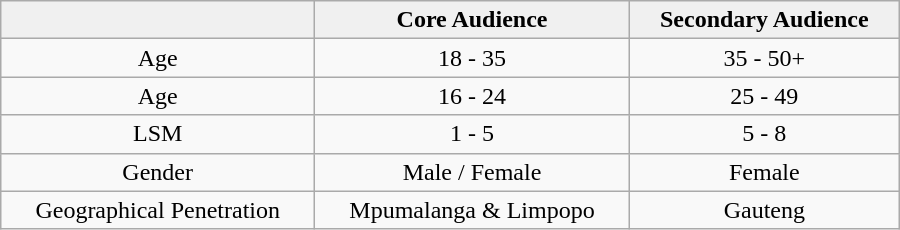<table class="wikitable sortable" style="text-align:center; width:600px; height:150px;">
<tr>
<td style="text-align:center; background:#f0f0f0;"></td>
<td style="text-align:center; background:#f0f0f0;"><strong>Core Audience</strong></td>
<td style="text-align:center; background:#f0f0f0;"><strong>Secondary Audience</strong></td>
</tr>
<tr>
<td>Age</td>
<td>18 - 35</td>
<td>35 - 50+</td>
</tr>
<tr>
<td>Age</td>
<td>16 - 24</td>
<td>25 - 49</td>
</tr>
<tr>
<td>LSM</td>
<td>1 - 5</td>
<td>5 - 8</td>
</tr>
<tr>
<td>Gender</td>
<td>Male / Female</td>
<td>Female</td>
</tr>
<tr>
<td>Geographical Penetration</td>
<td>Mpumalanga & Limpopo</td>
<td>Gauteng</td>
</tr>
</table>
